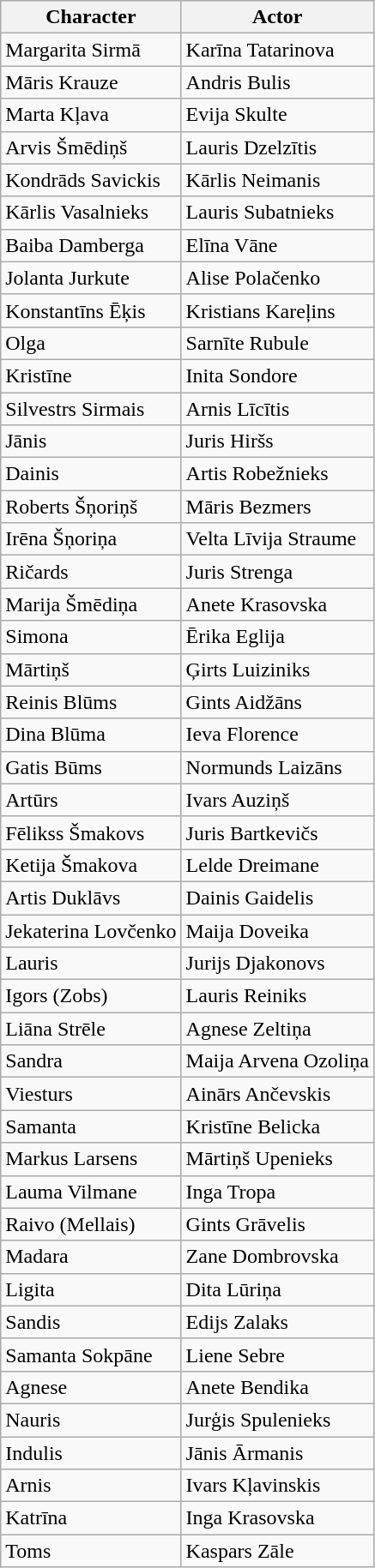<table class="wikitable">
<tr>
<th>Character</th>
<th>Actor</th>
</tr>
<tr>
<td>Margarita Sirmā</td>
<td>Karīna Tatarinova</td>
</tr>
<tr>
<td>Māris Krauze</td>
<td>Andris Bulis</td>
</tr>
<tr>
<td>Marta Kļava</td>
<td>Evija Skulte</td>
</tr>
<tr>
<td>Arvis Šmēdiņš</td>
<td>Lauris Dzelzītis</td>
</tr>
<tr>
<td>Kondrāds Savickis</td>
<td>Kārlis Neimanis</td>
</tr>
<tr>
<td>Kārlis Vasalnieks</td>
<td>Lauris Subatnieks</td>
</tr>
<tr>
<td>Baiba Damberga</td>
<td>Elīna Vāne</td>
</tr>
<tr>
<td>Jolanta Jurkute</td>
<td>Alise Polačenko</td>
</tr>
<tr>
<td>Konstantīns Ēķis</td>
<td>Kristians Kareļins</td>
</tr>
<tr>
<td>Olga</td>
<td>Sarnīte Rubule</td>
</tr>
<tr>
<td>Kristīne</td>
<td>Inita Sondore</td>
</tr>
<tr>
<td>Silvestrs Sirmais</td>
<td>Arnis Līcītis</td>
</tr>
<tr>
<td>Jānis</td>
<td>Juris Hiršs</td>
</tr>
<tr>
<td>Dainis</td>
<td>Artis Robežnieks</td>
</tr>
<tr>
<td>Roberts Šņoriņš</td>
<td>Māris Bezmers</td>
</tr>
<tr>
<td>Irēna Šņoriņa</td>
<td>Velta Līvija Straume</td>
</tr>
<tr>
<td>Ričards</td>
<td>Juris Strenga</td>
</tr>
<tr>
<td>Marija Šmēdiņa</td>
<td>Anete Krasovska</td>
</tr>
<tr>
<td>Simona</td>
<td>Ērika Eglija</td>
</tr>
<tr>
<td>Mārtiņš</td>
<td>Ģirts Luiziniks</td>
</tr>
<tr>
<td>Reinis Blūms</td>
<td>Gints Aidžāns</td>
</tr>
<tr>
<td>Dina Blūma</td>
<td>Ieva Florence</td>
</tr>
<tr>
<td>Gatis Būms</td>
<td>Normunds Laizāns</td>
</tr>
<tr>
<td>Artūrs</td>
<td>Ivars Auziņš</td>
</tr>
<tr>
<td>Fēlikss Šmakovs</td>
<td>Juris Bartkevičs</td>
</tr>
<tr>
<td>Ketija Šmakova</td>
<td>Lelde Dreimane</td>
</tr>
<tr>
<td>Artis Duklāvs</td>
<td>Dainis Gaidelis</td>
</tr>
<tr>
<td>Jekaterina Lovčenko</td>
<td>Maija Doveika</td>
</tr>
<tr>
<td>Lauris</td>
<td>Jurijs Djakonovs</td>
</tr>
<tr>
<td>Igors (Zobs)</td>
<td>Lauris Reiniks</td>
</tr>
<tr>
<td>Liāna Strēle</td>
<td>Agnese Zeltiņa</td>
</tr>
<tr>
<td>Sandra</td>
<td>Maija Arvena Ozoliņa</td>
</tr>
<tr>
<td>Viesturs</td>
<td>Ainārs Ančevskis</td>
</tr>
<tr>
<td>Samanta</td>
<td>Kristīne Belicka</td>
</tr>
<tr>
<td>Markus Larsens</td>
<td>Mārtiņš Upenieks</td>
</tr>
<tr>
<td>Lauma Vilmane</td>
<td>Inga Tropa</td>
</tr>
<tr>
<td>Raivo (Mellais)</td>
<td>Gints Grāvelis</td>
</tr>
<tr>
<td>Madara</td>
<td>Zane Dombrovska</td>
</tr>
<tr>
<td>Ligita</td>
<td>Dita Lūriņa</td>
</tr>
<tr>
<td>Sandis</td>
<td>Edijs Zalaks</td>
</tr>
<tr>
<td>Samanta Sokpāne</td>
<td>Liene Sebre</td>
</tr>
<tr>
<td>Agnese</td>
<td>Anete Bendika</td>
</tr>
<tr>
<td>Nauris</td>
<td>Jurģis Spulenieks</td>
</tr>
<tr>
<td>Indulis</td>
<td>Jānis Ārmanis</td>
</tr>
<tr>
<td>Arnis</td>
<td>Ivars Kļavinskis</td>
</tr>
<tr>
<td>Katrīna</td>
<td>Inga Krasovska</td>
</tr>
<tr>
<td>Toms</td>
<td>Kaspars Zāle</td>
</tr>
</table>
